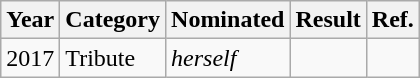<table class="wikitable">
<tr>
<th>Year</th>
<th>Category</th>
<th>Nominated</th>
<th>Result</th>
<th>Ref.</th>
</tr>
<tr>
<td>2017</td>
<td>Tribute</td>
<td><em>herself</em></td>
<td></td>
<td></td>
</tr>
</table>
